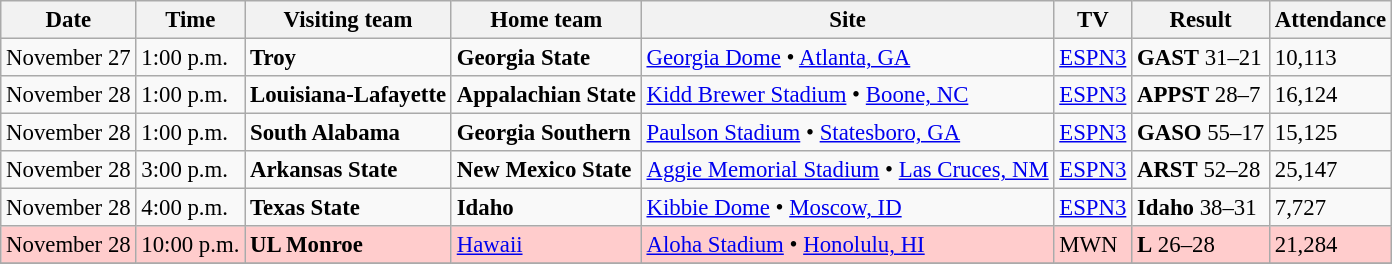<table class="wikitable" style="font-size:95%;">
<tr>
<th>Date</th>
<th>Time</th>
<th>Visiting team</th>
<th>Home team</th>
<th>Site</th>
<th>TV</th>
<th>Result</th>
<th>Attendance</th>
</tr>
<tr>
<td>November 27</td>
<td>1:00 p.m.</td>
<td><strong>Troy</strong></td>
<td><strong>Georgia State</strong></td>
<td><a href='#'>Georgia Dome</a> • <a href='#'>Atlanta, GA</a></td>
<td><a href='#'>ESPN3</a></td>
<td><strong>GAST</strong> 31–21</td>
<td>10,113</td>
</tr>
<tr>
<td>November 28</td>
<td>1:00 p.m.</td>
<td><strong>Louisiana-Lafayette</strong></td>
<td><strong>Appalachian State</strong></td>
<td><a href='#'>Kidd Brewer Stadium</a> • <a href='#'>Boone, NC</a></td>
<td><a href='#'>ESPN3</a></td>
<td><strong>APPST</strong> 28–7</td>
<td>16,124</td>
</tr>
<tr>
<td>November 28</td>
<td>1:00 p.m.</td>
<td><strong>South Alabama</strong></td>
<td><strong>Georgia Southern</strong></td>
<td><a href='#'>Paulson Stadium</a> • <a href='#'>Statesboro, GA</a></td>
<td><a href='#'>ESPN3</a></td>
<td><strong>GASO</strong> 55–17</td>
<td>15,125</td>
</tr>
<tr>
<td>November 28</td>
<td>3:00 p.m.</td>
<td><strong>Arkansas State</strong></td>
<td><strong>New Mexico State</strong></td>
<td><a href='#'>Aggie Memorial Stadium</a> • <a href='#'>Las Cruces, NM</a></td>
<td><a href='#'>ESPN3</a></td>
<td><strong>ARST</strong> 52–28</td>
<td>25,147</td>
</tr>
<tr>
<td>November 28</td>
<td>4:00 p.m.</td>
<td><strong>Texas State</strong></td>
<td><strong>Idaho</strong></td>
<td><a href='#'>Kibbie Dome</a> • <a href='#'>Moscow, ID</a></td>
<td><a href='#'>ESPN3</a></td>
<td><strong>Idaho</strong> 38–31</td>
<td>7,727</td>
</tr>
<tr style="background:#fcc;">
<td>November 28</td>
<td>10:00 p.m.</td>
<td><strong>UL Monroe</strong></td>
<td><a href='#'>Hawaii</a></td>
<td><a href='#'>Aloha Stadium</a> • <a href='#'>Honolulu, HI</a></td>
<td>MWN</td>
<td><strong>L</strong> 26–28</td>
<td>21,284</td>
</tr>
<tr>
</tr>
</table>
